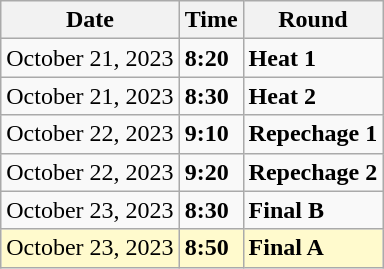<table class="wikitable">
<tr>
<th>Date</th>
<th>Time</th>
<th>Round</th>
</tr>
<tr>
<td>October 21, 2023</td>
<td><strong>8:20</strong></td>
<td><strong>Heat 1</strong></td>
</tr>
<tr>
<td>October 21, 2023</td>
<td><strong>8:30</strong></td>
<td><strong>Heat 2</strong></td>
</tr>
<tr>
<td>October 22, 2023</td>
<td><strong>9:10</strong></td>
<td><strong>Repechage 1</strong></td>
</tr>
<tr>
<td>October 22, 2023</td>
<td><strong>9:20</strong></td>
<td><strong>Repechage 2</strong></td>
</tr>
<tr>
<td>October 23, 2023</td>
<td><strong>8:30</strong></td>
<td><strong>Final B</strong></td>
</tr>
<tr style=background:lemonchiffon>
<td>October 23, 2023</td>
<td><strong>8:50</strong></td>
<td><strong>Final A</strong></td>
</tr>
</table>
